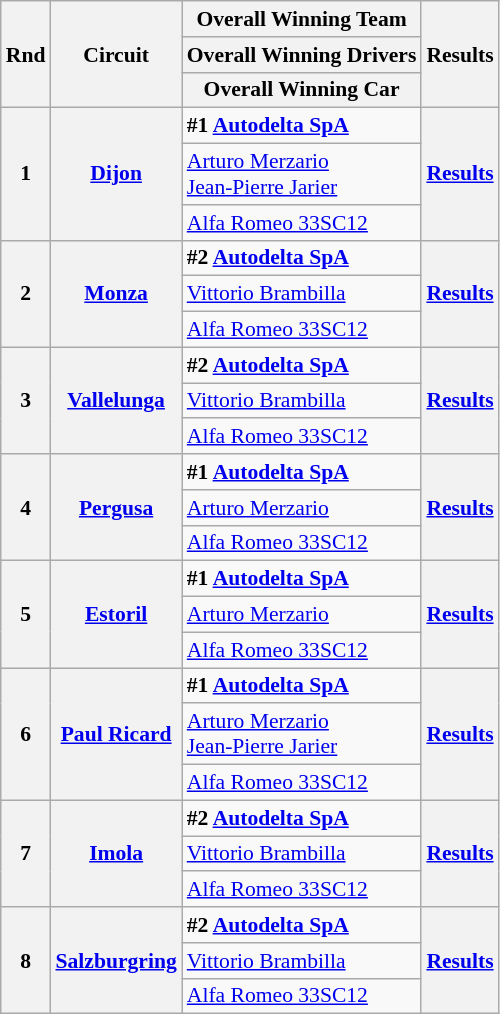<table class="wikitable" style="font-size: 90%;">
<tr>
<th rowspan=3>Rnd</th>
<th rowspan=3>Circuit</th>
<th>Overall Winning Team</th>
<th rowspan=3>Results</th>
</tr>
<tr>
<th>Overall Winning Drivers</th>
</tr>
<tr>
<th>Overall Winning Car</th>
</tr>
<tr>
<th rowspan=3>1</th>
<th rowspan=3><a href='#'>Dijon</a></th>
<td> <strong>#1 <a href='#'>Autodelta SpA</a></strong></td>
<th rowspan=3><a href='#'>Results</a></th>
</tr>
<tr>
<td> <a href='#'>Arturo Merzario</a><br> <a href='#'>Jean-Pierre Jarier</a></td>
</tr>
<tr>
<td><a href='#'>Alfa Romeo 33SC12</a></td>
</tr>
<tr>
<th rowspan=3>2</th>
<th rowspan=3><a href='#'>Monza</a></th>
<td> <strong>#2 <a href='#'>Autodelta SpA</a></strong></td>
<th rowspan=3><a href='#'>Results</a></th>
</tr>
<tr>
<td> <a href='#'>Vittorio Brambilla</a></td>
</tr>
<tr>
<td><a href='#'>Alfa Romeo 33SC12</a></td>
</tr>
<tr>
<th rowspan=3>3</th>
<th rowspan=3><a href='#'>Vallelunga</a></th>
<td> <strong>#2 <a href='#'>Autodelta SpA</a></strong></td>
<th rowspan=3><a href='#'>Results</a></th>
</tr>
<tr>
<td> <a href='#'>Vittorio Brambilla</a></td>
</tr>
<tr>
<td><a href='#'>Alfa Romeo 33SC12</a></td>
</tr>
<tr>
<th rowspan=3>4</th>
<th rowspan=3><a href='#'>Pergusa</a></th>
<td> <strong>#1 <a href='#'>Autodelta SpA</a></strong></td>
<th rowspan=3><a href='#'>Results</a></th>
</tr>
<tr>
<td> <a href='#'>Arturo Merzario</a></td>
</tr>
<tr>
<td><a href='#'>Alfa Romeo 33SC12</a></td>
</tr>
<tr>
<th rowspan=3>5</th>
<th rowspan=3><a href='#'>Estoril</a></th>
<td> <strong>#1 <a href='#'>Autodelta SpA</a></strong></td>
<th rowspan=3><a href='#'>Results</a></th>
</tr>
<tr>
<td> <a href='#'>Arturo Merzario</a></td>
</tr>
<tr>
<td><a href='#'>Alfa Romeo 33SC12</a></td>
</tr>
<tr>
<th rowspan=3>6</th>
<th rowspan=3><a href='#'>Paul Ricard</a></th>
<td> <strong>#1 <a href='#'>Autodelta SpA</a></strong></td>
<th rowspan=3><a href='#'>Results</a></th>
</tr>
<tr>
<td> <a href='#'>Arturo Merzario</a><br> <a href='#'>Jean-Pierre Jarier</a></td>
</tr>
<tr>
<td><a href='#'>Alfa Romeo 33SC12</a></td>
</tr>
<tr>
<th rowspan=3>7</th>
<th rowspan=3><a href='#'>Imola</a></th>
<td> <strong>#2 <a href='#'>Autodelta SpA</a></strong></td>
<th rowspan=3><a href='#'>Results</a></th>
</tr>
<tr>
<td> <a href='#'>Vittorio Brambilla</a></td>
</tr>
<tr>
<td><a href='#'>Alfa Romeo 33SC12</a></td>
</tr>
<tr>
<th rowspan=3>8</th>
<th rowspan=3><a href='#'>Salzburgring</a></th>
<td> <strong>#2 <a href='#'>Autodelta SpA</a></strong></td>
<th rowspan=3><a href='#'>Results</a></th>
</tr>
<tr>
<td> <a href='#'>Vittorio Brambilla</a></td>
</tr>
<tr>
<td><a href='#'>Alfa Romeo 33SC12</a></td>
</tr>
</table>
